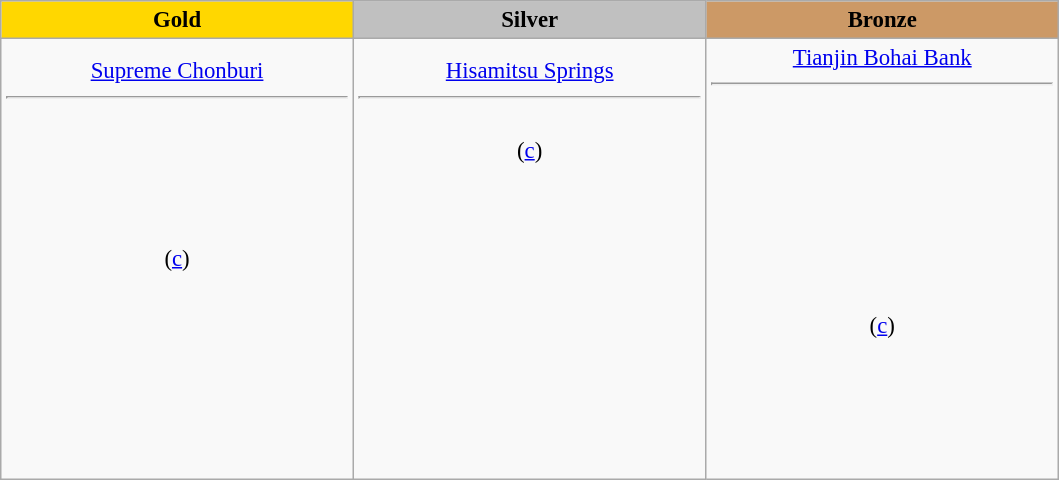<table class="wikitable" style="text-align:center;font-size:95%;">
<tr>
<td style="width:15em;background:gold"><strong>Gold</strong></td>
<td style="width:15em;background:silver"><strong>Silver</strong></td>
<td style="width:15em;background:#CC9966"><strong>Bronze</strong></td>
</tr>
<tr>
<td> <a href='#'>Supreme Chonburi</a><hr><br><br><br><br><br> (<a href='#'>c</a>)<br><br><br><br><br><br><br><br></td>
<td> <a href='#'>Hisamitsu Springs</a><hr><br> (<a href='#'>c</a>)<br><br><br><br><br><br><br><br><br><br><br><br></td>
<td> <a href='#'>Tianjin Bohai Bank</a><hr><br><br><br><br><br><br><br><br> (<a href='#'>c</a>)<br><br><br><br><br><br></td>
</tr>
</table>
